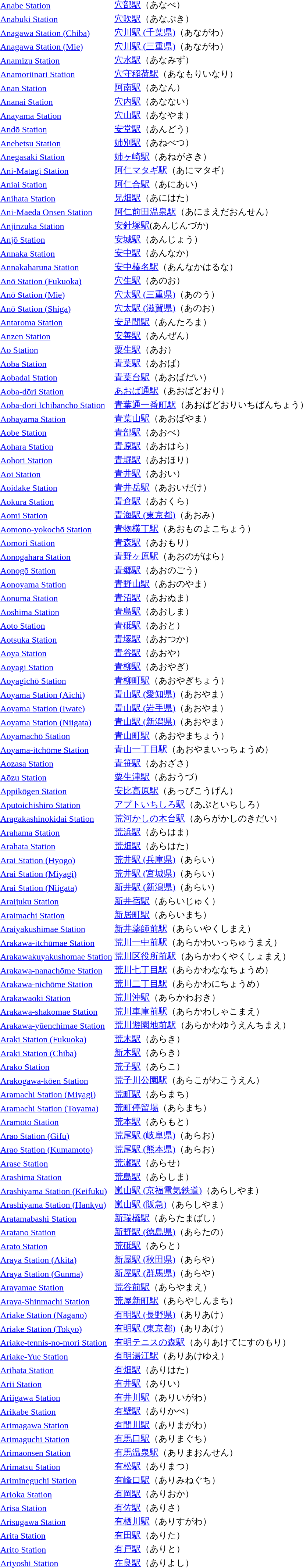<table>
<tr>
<td><a href='#'>Anabe Station</a></td>
<td><a href='#'>穴部駅</a>（あなべ）</td>
</tr>
<tr>
<td><a href='#'>Anabuki Station</a></td>
<td><a href='#'>穴吹駅</a>（あなぶき）</td>
</tr>
<tr>
<td><a href='#'>Anagawa Station (Chiba)</a></td>
<td><a href='#'>穴川駅 (千葉県)</a>（あながわ）</td>
</tr>
<tr>
<td><a href='#'>Anagawa Station (Mie)</a></td>
<td><a href='#'>穴川駅 (三重県)</a>（あながわ）</td>
</tr>
<tr>
<td><a href='#'>Anamizu Station</a></td>
<td><a href='#'>穴水駅</a>（あなみず）</td>
</tr>
<tr>
<td><a href='#'>Anamoriinari Station</a></td>
<td><a href='#'>穴守稲荷駅</a>（あなもりいなり）</td>
</tr>
<tr>
<td><a href='#'>Anan Station</a></td>
<td><a href='#'>阿南駅</a>（あなん）</td>
</tr>
<tr>
<td><a href='#'>Ananai Station</a></td>
<td><a href='#'>穴内駅</a>（あなない）</td>
</tr>
<tr>
<td><a href='#'>Anayama Station</a></td>
<td><a href='#'>穴山駅</a>（あなやま）</td>
</tr>
<tr>
<td><a href='#'>Andō Station</a></td>
<td><a href='#'>安堂駅</a>（あんどう）</td>
</tr>
<tr>
<td><a href='#'>Anebetsu Station</a></td>
<td><a href='#'>姉別駅</a>（あねべつ）</td>
</tr>
<tr>
<td><a href='#'>Anegasaki Station</a></td>
<td><a href='#'>姉ヶ崎駅</a>（あねがさき）</td>
</tr>
<tr>
<td><a href='#'>Ani-Matagi Station</a></td>
<td><a href='#'>阿仁マタギ駅</a>（あにマタギ）</td>
</tr>
<tr>
<td><a href='#'>Aniai Station</a></td>
<td><a href='#'>阿仁合駅</a>（あにあい）</td>
</tr>
<tr>
<td><a href='#'>Anihata Station</a></td>
<td><a href='#'>兄畑駅</a>（あにはた）</td>
</tr>
<tr>
<td><a href='#'>Ani-Maeda Onsen Station</a></td>
<td><a href='#'>阿仁前田温泉駅</a>（あにまえだおんせん）</td>
</tr>
<tr>
<td><a href='#'>Anjinzuka Station</a></td>
<td><a href='#'>安針塚駅</a>(あんじんづか)</td>
</tr>
<tr>
<td><a href='#'>Anjō Station</a></td>
<td><a href='#'>安城駅</a>（あんじょう）</td>
</tr>
<tr>
<td><a href='#'>Annaka Station</a></td>
<td><a href='#'>安中駅</a>（あんなか）</td>
</tr>
<tr>
<td><a href='#'>Annakaharuna Station</a></td>
<td><a href='#'>安中榛名駅</a>（あんなかはるな）</td>
</tr>
<tr>
<td><a href='#'>Anō Station (Fukuoka)</a></td>
<td><a href='#'>穴生駅</a>（あのお）</td>
</tr>
<tr>
<td><a href='#'>Anō Station (Mie)</a></td>
<td><a href='#'>穴太駅 (三重県)</a>（あのう）</td>
</tr>
<tr>
<td><a href='#'>Anō Station (Shiga)</a></td>
<td><a href='#'>穴太駅 (滋賀県)</a>（あのお）</td>
</tr>
<tr>
<td><a href='#'>Antaroma Station</a></td>
<td><a href='#'>安足間駅</a>（あんたろま）</td>
</tr>
<tr>
<td><a href='#'>Anzen Station</a></td>
<td><a href='#'>安善駅</a>（あんぜん）</td>
</tr>
<tr>
<td><a href='#'>Ao Station</a></td>
<td><a href='#'>粟生駅</a>（あお）</td>
</tr>
<tr>
<td><a href='#'>Aoba Station</a></td>
<td><a href='#'>青葉駅</a>（あおば）</td>
</tr>
<tr>
<td><a href='#'>Aobadai Station</a></td>
<td><a href='#'>青葉台駅</a>（あおばだい）</td>
</tr>
<tr>
<td><a href='#'>Aoba-dōri Station</a></td>
<td><a href='#'>あおば通駅</a>（あおばどおり）</td>
</tr>
<tr>
<td><a href='#'>Aoba-dori Ichibancho Station</a></td>
<td><a href='#'>青葉通一番町駅</a>（あおばどおりいちばんちょう）</td>
</tr>
<tr>
<td><a href='#'>Aobayama Station</a></td>
<td><a href='#'>青葉山駅</a>（あおばやま）</td>
</tr>
<tr>
<td><a href='#'>Aobe Station</a></td>
<td><a href='#'>青部駅</a>（あおべ）</td>
</tr>
<tr>
<td><a href='#'>Aohara Station</a></td>
<td><a href='#'>青原駅</a>（あおはら）</td>
</tr>
<tr>
<td><a href='#'>Aohori Station</a></td>
<td><a href='#'>青堀駅</a>（あおほり）</td>
</tr>
<tr>
<td><a href='#'>Aoi Station</a></td>
<td><a href='#'>青井駅</a>（あおい）</td>
</tr>
<tr>
<td><a href='#'>Aoidake Station</a></td>
<td><a href='#'>青井岳駅</a>（あおいだけ）</td>
</tr>
<tr>
<td><a href='#'>Aokura Station</a></td>
<td><a href='#'>青倉駅</a>（あおくら）</td>
</tr>
<tr>
<td><a href='#'>Aomi Station</a></td>
<td><a href='#'>青海駅 (東京都)</a>（あおみ）</td>
</tr>
<tr>
<td><a href='#'>Aomono-yokochō Station</a></td>
<td><a href='#'>青物横丁駅</a>（あおものよこちょう）</td>
</tr>
<tr>
<td><a href='#'>Aomori Station</a></td>
<td><a href='#'>青森駅</a>（あおもり）</td>
</tr>
<tr>
<td><a href='#'>Aonogahara Station</a></td>
<td><a href='#'>青野ヶ原駅</a>（あおのがはら）</td>
</tr>
<tr>
<td><a href='#'>Aonogō Station</a></td>
<td><a href='#'>青郷駅</a>（あおのごう）</td>
</tr>
<tr>
<td><a href='#'>Aonoyama Station</a></td>
<td><a href='#'>青野山駅</a>（あおのやま）</td>
</tr>
<tr>
<td><a href='#'>Aonuma Station</a></td>
<td><a href='#'>青沼駅</a>（あおぬま）</td>
</tr>
<tr>
<td><a href='#'>Aoshima Station</a></td>
<td><a href='#'>青島駅</a>（あおしま）</td>
</tr>
<tr>
<td><a href='#'>Aoto Station</a></td>
<td><a href='#'>青砥駅</a>（あおと）</td>
</tr>
<tr>
<td><a href='#'>Aotsuka Station</a></td>
<td><a href='#'>青塚駅</a>（あおつか）</td>
</tr>
<tr>
<td><a href='#'>Aoya Station</a></td>
<td><a href='#'>青谷駅</a>（あおや）</td>
</tr>
<tr>
<td><a href='#'>Aoyagi Station</a></td>
<td><a href='#'>青柳駅</a>（あおやぎ）</td>
</tr>
<tr>
<td><a href='#'>Aoyagichō Station</a></td>
<td><a href='#'>青柳町駅</a>（あおやぎちょう）</td>
</tr>
<tr>
<td><a href='#'>Aoyama Station (Aichi)</a></td>
<td><a href='#'>青山駅 (愛知県)</a>（あおやま）</td>
</tr>
<tr>
<td><a href='#'>Aoyama Station (Iwate)</a></td>
<td><a href='#'>青山駅 (岩手県)</a>（あおやま）</td>
</tr>
<tr>
<td><a href='#'>Aoyama Station (Niigata)</a></td>
<td><a href='#'>青山駅 (新潟県)</a>（あおやま）</td>
</tr>
<tr>
<td><a href='#'>Aoyamachō Station</a></td>
<td><a href='#'>青山町駅</a>（あおやまちょう）</td>
</tr>
<tr>
<td><a href='#'>Aoyama-itchōme Station</a></td>
<td><a href='#'>青山一丁目駅</a>（あおやまいっちょうめ）</td>
</tr>
<tr>
<td><a href='#'>Aozasa Station</a></td>
<td><a href='#'>青笹駅</a>（あおざさ）</td>
</tr>
<tr>
<td><a href='#'>Aōzu Station</a></td>
<td><a href='#'>粟生津駅</a>（あおうづ）</td>
</tr>
<tr>
<td><a href='#'>Appikōgen Station</a></td>
<td><a href='#'>安比高原駅</a>（あっぴこうげん）</td>
</tr>
<tr>
<td><a href='#'>Aputoichishiro Station</a></td>
<td><a href='#'>アプトいちしろ駅</a>（あぷといちしろ）</td>
</tr>
<tr>
<td><a href='#'>Aragakashinokidai Station</a></td>
<td><a href='#'>荒河かしの木台駅</a>（あらがかしのきだい）</td>
</tr>
<tr>
<td><a href='#'>Arahama Station</a></td>
<td><a href='#'>荒浜駅</a>（あらはま）</td>
</tr>
<tr>
<td><a href='#'>Arahata Station</a></td>
<td><a href='#'>荒畑駅</a>（あらはた）</td>
</tr>
<tr>
<td><a href='#'>Arai Station (Hyogo)</a></td>
<td><a href='#'>荒井駅 (兵庫県)</a>（あらい）</td>
</tr>
<tr>
<td><a href='#'>Arai Station (Miyagi)</a></td>
<td><a href='#'>荒井駅 (宮城県)</a>（あらい）</td>
</tr>
<tr>
<td><a href='#'>Arai Station (Niigata)</a></td>
<td><a href='#'>新井駅 (新潟県)</a>（あらい）</td>
</tr>
<tr>
<td><a href='#'>Araijuku Station</a></td>
<td><a href='#'>新井宿駅</a>（あらいじゅく）</td>
</tr>
<tr>
<td><a href='#'>Araimachi Station</a></td>
<td><a href='#'>新居町駅</a>（あらいまち）</td>
</tr>
<tr>
<td><a href='#'>Araiyakushimae Station</a></td>
<td><a href='#'>新井薬師前駅</a>（あらいやくしまえ）</td>
</tr>
<tr>
<td><a href='#'>Arakawa-itchūmae Station</a></td>
<td><a href='#'>荒川一中前駅</a>（あらかわいっちゅうまえ）</td>
</tr>
<tr>
<td><a href='#'>Arakawakuyakushomae Station</a></td>
<td><a href='#'>荒川区役所前駅</a>（あらかわくやくしょまえ）</td>
</tr>
<tr>
<td><a href='#'>Arakawa-nanachōme Station</a></td>
<td><a href='#'>荒川七丁目駅</a>（あらかわななちょうめ）</td>
</tr>
<tr>
<td><a href='#'>Arakawa-nichōme Station</a></td>
<td><a href='#'>荒川二丁目駅</a>（あらかわにちょうめ）</td>
</tr>
<tr>
<td><a href='#'>Arakawaoki Station</a></td>
<td><a href='#'>荒川沖駅</a>（あらかわおき）</td>
</tr>
<tr>
<td><a href='#'>Arakawa-shakomae Station</a></td>
<td><a href='#'>荒川車庫前駅</a>（あらかわしゃこまえ）</td>
</tr>
<tr>
<td><a href='#'>Arakawa-yūenchimae Station</a></td>
<td><a href='#'>荒川遊園地前駅</a>（あらかわゆうえんちまえ）</td>
</tr>
<tr>
<td><a href='#'>Araki Station (Fukuoka)</a></td>
<td><a href='#'>荒木駅</a>（あらき）</td>
</tr>
<tr>
<td><a href='#'>Araki Station (Chiba)</a></td>
<td><a href='#'>新木駅</a>（あらき）</td>
</tr>
<tr>
<td><a href='#'>Arako Station</a></td>
<td><a href='#'>荒子駅</a>（あらこ）</td>
</tr>
<tr>
<td><a href='#'>Arakogawa-kōen Station</a></td>
<td><a href='#'>荒子川公園駅</a>（あらこがわこうえん）</td>
</tr>
<tr>
<td><a href='#'>Aramachi Station (Miyagi)</a></td>
<td><a href='#'>荒町駅</a>（あらまち）</td>
</tr>
<tr>
<td><a href='#'>Aramachi Station (Toyama)</a></td>
<td><a href='#'>荒町停留場</a>（あらまち）</td>
</tr>
<tr>
<td><a href='#'>Aramoto Station</a></td>
<td><a href='#'>荒本駅</a>（あらもと）</td>
</tr>
<tr>
<td><a href='#'>Arao Station (Gifu)</a></td>
<td><a href='#'>荒尾駅 (岐阜県)</a>（あらお）</td>
</tr>
<tr>
<td><a href='#'>Arao Station (Kumamoto)</a></td>
<td><a href='#'>荒尾駅 (熊本県)</a>（あらお）</td>
</tr>
<tr>
<td><a href='#'>Arase Station</a></td>
<td><a href='#'>荒瀬駅</a>（あらせ）</td>
</tr>
<tr>
<td><a href='#'>Arashima Station</a></td>
<td><a href='#'>荒島駅</a>（あらしま）</td>
</tr>
<tr>
<td><a href='#'>Arashiyama Station (Keifuku)</a></td>
<td><a href='#'>嵐山駅 (京福電気鉄道)</a>（あらしやま）</td>
</tr>
<tr>
<td><a href='#'>Arashiyama Station (Hankyu)</a></td>
<td><a href='#'>嵐山駅 (阪急)</a>（あらしやま）</td>
</tr>
<tr>
<td><a href='#'>Aratamabashi Station</a></td>
<td><a href='#'>新瑞橋駅</a>（あらたまばし）</td>
</tr>
<tr>
<td><a href='#'>Aratano Station</a></td>
<td><a href='#'>新野駅 (徳島県)</a>（あらたの）</td>
</tr>
<tr>
<td><a href='#'>Arato Station</a></td>
<td><a href='#'>荒砥駅</a>（あらと）</td>
</tr>
<tr>
<td><a href='#'>Araya Station (Akita)</a></td>
<td><a href='#'>新屋駅 (秋田県)</a>（あらや）</td>
</tr>
<tr>
<td><a href='#'>Araya Station (Gunma)</a></td>
<td><a href='#'>新屋駅 (群馬県)</a>（あらや）</td>
</tr>
<tr>
<td><a href='#'>Arayamae Station</a></td>
<td><a href='#'>荒谷前駅</a>（あらやまえ）</td>
</tr>
<tr>
<td><a href='#'>Araya-Shinmachi Station</a></td>
<td><a href='#'>荒屋新町駅</a>（あらやしんまち）</td>
</tr>
<tr>
<td><a href='#'>Ariake Station (Nagano)</a></td>
<td><a href='#'>有明駅 (長野県)</a>（ありあけ）</td>
</tr>
<tr>
<td><a href='#'>Ariake Station (Tokyo)</a></td>
<td><a href='#'>有明駅 (東京都)</a>（ありあけ）</td>
</tr>
<tr>
<td><a href='#'>Ariake-tennis-no-mori Station</a></td>
<td><a href='#'>有明テニスの森駅</a>（ありあけてにすのもり）</td>
</tr>
<tr>
<td><a href='#'>Ariake-Yue Station</a></td>
<td><a href='#'>有明湯江駅</a>（ありあけゆえ）</td>
</tr>
<tr>
<td><a href='#'>Arihata Station</a></td>
<td><a href='#'>有畑駅</a>（ありはた）</td>
</tr>
<tr>
<td><a href='#'>Arii Station</a></td>
<td><a href='#'>有井駅</a>（ありい）</td>
</tr>
<tr>
<td><a href='#'>Ariigawa Station</a></td>
<td><a href='#'>有井川駅</a>（ありいがわ）</td>
</tr>
<tr>
<td><a href='#'>Arikabe Station</a></td>
<td><a href='#'>有壁駅</a>（ありかべ）</td>
</tr>
<tr>
<td><a href='#'>Arimagawa Station</a></td>
<td><a href='#'>有間川駅</a>（ありまがわ）</td>
</tr>
<tr>
<td><a href='#'>Arimaguchi Station</a></td>
<td><a href='#'>有馬口駅</a>（ありまぐち）</td>
</tr>
<tr>
<td><a href='#'>Arimaonsen Station</a></td>
<td><a href='#'>有馬温泉駅</a>（ありまおんせん）</td>
</tr>
<tr>
<td><a href='#'>Arimatsu Station</a></td>
<td><a href='#'>有松駅</a>（ありまつ）</td>
</tr>
<tr>
<td><a href='#'>Arimineguchi Station</a></td>
<td><a href='#'>有峰口駅</a>（ありみねぐち）</td>
</tr>
<tr>
<td><a href='#'>Arioka Station</a></td>
<td><a href='#'>有岡駅</a>（ありおか）</td>
</tr>
<tr>
<td><a href='#'>Arisa Station</a></td>
<td><a href='#'>有佐駅</a>（ありさ）</td>
</tr>
<tr>
<td><a href='#'>Arisugawa Station</a></td>
<td><a href='#'>有栖川駅</a>（ありすがわ）</td>
</tr>
<tr>
<td><a href='#'>Arita Station</a></td>
<td><a href='#'>有田駅</a>（ありた）</td>
</tr>
<tr>
<td><a href='#'>Arito Station</a></td>
<td><a href='#'>有戸駅</a>（ありと）</td>
</tr>
<tr>
<td><a href='#'>Ariyoshi Station</a></td>
<td><a href='#'>在良駅</a>（ありよし）</td>
</tr>
</table>
